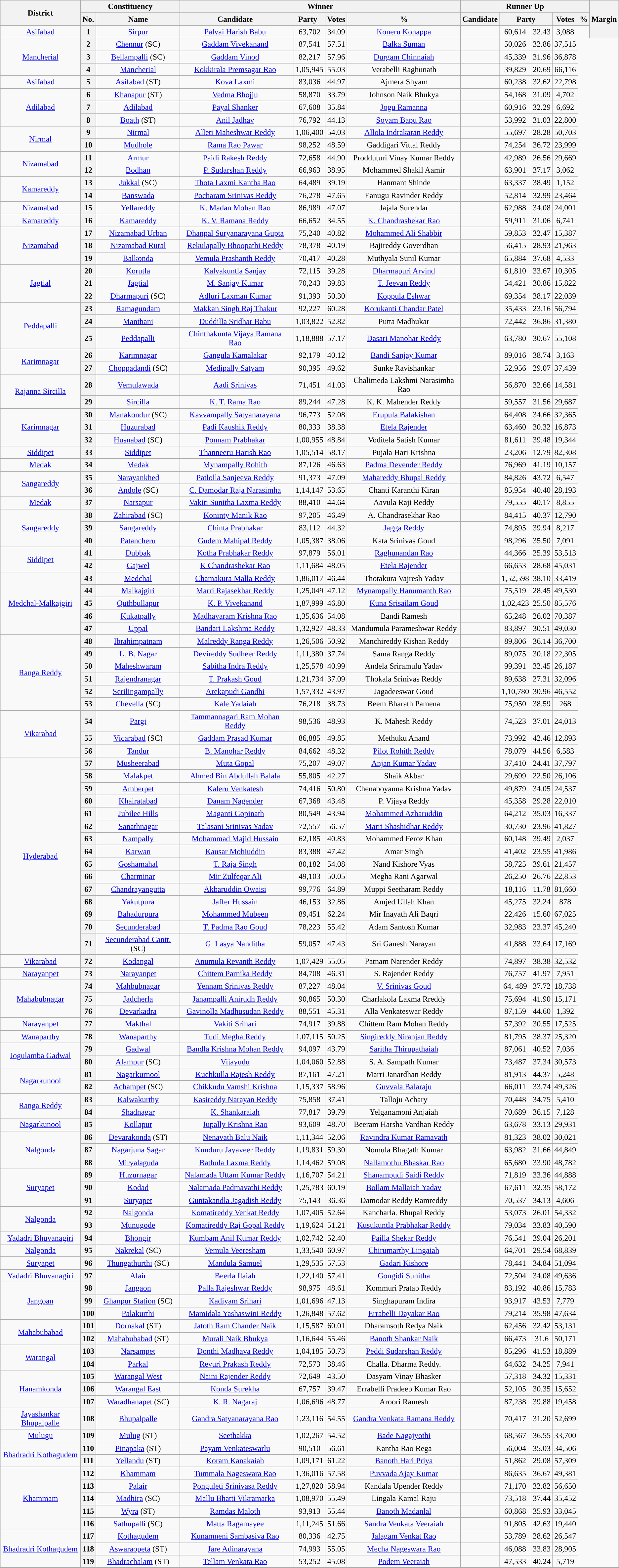<table class="wikitable sortable" style="text-align:center;">
<tr>
<th rowspan="2">District</th>
<th colspan="2">Constituency</th>
<th colspan="5">Winner</th>
<th colspan="5">Runner Up</th>
<th rowspan="3">Margin</th>
</tr>
<tr>
<th>No.</th>
<th>Name</th>
<th>Candidate</th>
<th colspan="2">Party</th>
<th>Votes</th>
<th>%</th>
<th>Candidate</th>
<th colspan="2">Party</th>
<th>Votes</th>
<th>%</th>
</tr>
<tr>
<td><a href='#'>Asifabad</a></td>
<th>1</th>
<td><a href='#'>Sirpur</a></td>
<td><a href='#'>Palvai Harish Babu</a></td>
<td></td>
<td>63,702</td>
<td>34.09</td>
<td><a href='#'>Koneru Konappa</a></td>
<td></td>
<td>60,614</td>
<td>32.43</td>
<td style="background:">3,088</td>
</tr>
<tr>
<td rowspan="3"><a href='#'>Mancherial</a></td>
<th>2</th>
<td><a href='#'>Chennur</a> (SC)</td>
<td><a href='#'>Gaddam Vivekanand</a></td>
<td></td>
<td>87,541</td>
<td>57.51</td>
<td><a href='#'>Balka Suman</a></td>
<td></td>
<td>50,026</td>
<td>32.86</td>
<td style="background:">37,515</td>
</tr>
<tr>
<th>3</th>
<td><a href='#'>Bellampalli</a> (SC)</td>
<td><a href='#'>Gaddam Vinod</a></td>
<td></td>
<td>82,217</td>
<td>57.96</td>
<td><a href='#'>Durgam Chinnaiah</a></td>
<td></td>
<td>45,339</td>
<td>31.96</td>
<td style="background:">36,878</td>
</tr>
<tr>
<th>4</th>
<td><a href='#'>Mancherial</a></td>
<td><a href='#'>Kokkirala Premsagar Rao</a></td>
<td></td>
<td>1,05,945</td>
<td>55.03</td>
<td>Verabelli Raghunath</td>
<td></td>
<td>39,829</td>
<td>20.69</td>
<td style="background:">66,116</td>
</tr>
<tr>
<td><a href='#'>Asifabad</a></td>
<th>5</th>
<td><a href='#'>Asifabad</a> (ST)</td>
<td><a href='#'>Kova Laxmi</a></td>
<td></td>
<td>83,036</td>
<td>44.97</td>
<td>Ajmera Shyam</td>
<td></td>
<td>60,238</td>
<td>32.62</td>
<td style="background:">22,798</td>
</tr>
<tr>
<td rowspan="3"><a href='#'>Adilabad</a></td>
<th>6</th>
<td><a href='#'>Khanapur</a> (ST)</td>
<td><a href='#'>Vedma Bhojju</a></td>
<td></td>
<td>58,870</td>
<td>33.79</td>
<td>Johnson Naik Bhukya</td>
<td></td>
<td>54,168</td>
<td>31.09</td>
<td style="background:">4,702</td>
</tr>
<tr>
<th>7</th>
<td><a href='#'>Adilabad</a></td>
<td><a href='#'>Payal Shanker</a></td>
<td></td>
<td>67,608</td>
<td>35.84</td>
<td><a href='#'>Jogu Ramanna</a></td>
<td></td>
<td>60,916</td>
<td>32.29</td>
<td style="background:">6,692</td>
</tr>
<tr>
<th>8</th>
<td><a href='#'>Boath</a> (ST)</td>
<td><a href='#'>Anil Jadhav</a></td>
<td></td>
<td>76,792</td>
<td>44.13</td>
<td><a href='#'>Soyam Bapu Rao</a></td>
<td></td>
<td>53,992</td>
<td>31.03</td>
<td style="background:">22,800</td>
</tr>
<tr>
<td rowspan="2"><a href='#'>Nirmal</a></td>
<th>9</th>
<td><a href='#'>Nirmal</a></td>
<td><a href='#'>Alleti Maheshwar Reddy</a></td>
<td></td>
<td>1,06,400</td>
<td>54.03</td>
<td><a href='#'>Allola Indrakaran Reddy</a></td>
<td></td>
<td>55,697</td>
<td>28.28</td>
<td style="background:">50,703</td>
</tr>
<tr>
<th>10</th>
<td><a href='#'>Mudhole</a></td>
<td><a href='#'>Rama Rao Pawar</a></td>
<td></td>
<td>98,252</td>
<td>48.59</td>
<td>Gaddigari Vittal Reddy</td>
<td></td>
<td>74,254</td>
<td>36.72</td>
<td style="background:">23,999</td>
</tr>
<tr>
<td rowspan="2"><a href='#'>Nizamabad</a></td>
<th>11</th>
<td><a href='#'>Armur</a></td>
<td><a href='#'>Paidi Rakesh Reddy</a></td>
<td></td>
<td>72,658</td>
<td>44.90</td>
<td>Prodduturi Vinay Kumar Reddy</td>
<td></td>
<td>42,989</td>
<td>26.56</td>
<td style="background:">29,669</td>
</tr>
<tr>
<th>12</th>
<td><a href='#'>Bodhan</a></td>
<td><a href='#'>P. Sudarshan Reddy</a></td>
<td></td>
<td>66,963</td>
<td>38.95</td>
<td>Mohammed Shakil Aamir</td>
<td></td>
<td>63,901</td>
<td>37.17</td>
<td style="background:">3,062</td>
</tr>
<tr>
<td rowspan="2"><a href='#'>Kamareddy</a></td>
<th>13</th>
<td><a href='#'>Jukkal</a> (SC)</td>
<td><a href='#'>Thota Laxmi Kantha Rao</a></td>
<td></td>
<td>64,489</td>
<td>39.19</td>
<td>Hanmant Shinde</td>
<td></td>
<td>63,337</td>
<td>38.49</td>
<td style="background:">1,152</td>
</tr>
<tr>
<th>14</th>
<td><a href='#'>Banswada</a></td>
<td><a href='#'>Pocharam Srinivas Reddy</a></td>
<td></td>
<td>76,278</td>
<td>47.65</td>
<td>Eanugu Ravinder Reddy</td>
<td></td>
<td>52,814</td>
<td>32.99</td>
<td style="background:">23,464</td>
</tr>
<tr>
<td><a href='#'>Nizamabad</a></td>
<th>15</th>
<td><a href='#'>Yellareddy</a></td>
<td><a href='#'>K. Madan Mohan Rao</a></td>
<td></td>
<td>86,989</td>
<td>47.07</td>
<td>Jajala Surendar</td>
<td></td>
<td>62,988</td>
<td>34.08</td>
<td style="background:">24,001</td>
</tr>
<tr>
<td><a href='#'>Kamareddy</a></td>
<th>16</th>
<td><a href='#'>Kamareddy</a></td>
<td><a href='#'>K. V. Ramana Reddy</a></td>
<td></td>
<td>66,652</td>
<td>34.55</td>
<td><a href='#'>K. Chandrashekar Rao</a></td>
<td></td>
<td>59,911</td>
<td>31.06</td>
<td style="background:">6,741</td>
</tr>
<tr>
<td rowspan="3"><a href='#'>Nizamabad</a></td>
<th>17</th>
<td><a href='#'>Nizamabad Urban</a></td>
<td><a href='#'>Dhanpal Suryanarayana Gupta</a></td>
<td></td>
<td>75,240</td>
<td>40.82</td>
<td><a href='#'>Mohammed Ali Shabbir</a></td>
<td></td>
<td>59,853</td>
<td>32.47</td>
<td style="background:">15,387</td>
</tr>
<tr>
<th>18</th>
<td><a href='#'>Nizamabad Rural</a></td>
<td><a href='#'>Rekulapally Bhoopathi Reddy</a></td>
<td></td>
<td>78,378</td>
<td>40.19</td>
<td>Bajireddy Goverdhan</td>
<td></td>
<td>56,415</td>
<td>28.93</td>
<td style="background:">21,963</td>
</tr>
<tr>
<th>19</th>
<td><a href='#'>Balkonda</a></td>
<td><a href='#'>Vemula Prashanth Reddy</a></td>
<td></td>
<td>70,417</td>
<td>40.28</td>
<td>Muthyala Sunil Kumar</td>
<td></td>
<td>65,884</td>
<td>37.68</td>
<td style="background:">4,533</td>
</tr>
<tr>
<td rowspan="3"><a href='#'>Jagtial</a></td>
<th>20</th>
<td><a href='#'>Korutla</a></td>
<td><a href='#'>Kalvakuntla Sanjay</a></td>
<td></td>
<td>72,115</td>
<td>39.28</td>
<td><a href='#'>Dharmapuri Arvind</a></td>
<td></td>
<td>61,810</td>
<td>33.67</td>
<td style="background:">10,305</td>
</tr>
<tr>
<th>21</th>
<td><a href='#'>Jagtial</a></td>
<td><a href='#'>M. Sanjay Kumar</a></td>
<td></td>
<td>70,243</td>
<td>39.83</td>
<td><a href='#'>T. Jeevan Reddy</a></td>
<td></td>
<td>54,421</td>
<td>30.86</td>
<td style="background:">15,822</td>
</tr>
<tr>
<th>22</th>
<td><a href='#'>Dharmapuri</a> (SC)</td>
<td><a href='#'>Adluri Laxman Kumar</a></td>
<td></td>
<td>91,393</td>
<td>50.30</td>
<td><a href='#'>Koppula Eshwar</a></td>
<td></td>
<td>69,354</td>
<td>38.17</td>
<td style="background:">22,039</td>
</tr>
<tr>
<td rowspan="3"><a href='#'>Peddapalli</a></td>
<th>23</th>
<td><a href='#'>Ramagundam</a></td>
<td><a href='#'>Makkan Singh Raj Thakur</a></td>
<td></td>
<td>92,227</td>
<td>60.28</td>
<td><a href='#'>Korukanti Chandar Patel</a></td>
<td></td>
<td>35,433</td>
<td>23.16</td>
<td style="background:">56,794</td>
</tr>
<tr>
<th>24</th>
<td><a href='#'>Manthani</a></td>
<td><a href='#'>Duddilla Sridhar Babu</a></td>
<td></td>
<td>1,03,822</td>
<td>52.82</td>
<td>Putta Madhukar</td>
<td></td>
<td>72,442</td>
<td>36.86</td>
<td style="background:">31,380</td>
</tr>
<tr>
<th>25</th>
<td><a href='#'>Peddapalli</a></td>
<td><a href='#'>Chinthakunta Vijaya Ramana Rao</a></td>
<td></td>
<td>1,18,888</td>
<td>57.17</td>
<td><a href='#'>Dasari Manohar Reddy</a></td>
<td></td>
<td>63,780</td>
<td>30.67</td>
<td style="background:">55,108</td>
</tr>
<tr>
<td rowspan="2"><a href='#'>Karimnagar</a></td>
<th>26</th>
<td><a href='#'>Karimnagar</a></td>
<td><a href='#'>Gangula Kamalakar</a></td>
<td></td>
<td>92,179</td>
<td>40.12</td>
<td><a href='#'>Bandi Sanjay Kumar</a></td>
<td></td>
<td>89,016</td>
<td>38.74</td>
<td style="background:">3,163</td>
</tr>
<tr>
<th>27</th>
<td><a href='#'>Choppadandi</a> (SC)</td>
<td><a href='#'>Medipally Satyam</a></td>
<td></td>
<td>90,395</td>
<td>49.62</td>
<td>Sunke Ravishankar</td>
<td></td>
<td>52,956</td>
<td>29.07</td>
<td style="background:">37,439</td>
</tr>
<tr>
<td rowspan="2"><a href='#'>Rajanna Sircilla</a></td>
<th>28</th>
<td><a href='#'>Vemulawada</a></td>
<td><a href='#'>Aadi Srinivas</a></td>
<td></td>
<td>71,451</td>
<td>41.03</td>
<td>Chalimeda Lakshmi Narasimha Rao</td>
<td></td>
<td>56,870</td>
<td>32.66</td>
<td style="background:">14,581</td>
</tr>
<tr>
<th>29</th>
<td><a href='#'>Sircilla</a></td>
<td><a href='#'>K. T. Rama Rao</a></td>
<td></td>
<td>89,244</td>
<td>47.28</td>
<td>K. K. Mahender Reddy</td>
<td></td>
<td>59,557</td>
<td>31.56</td>
<td style="background:">29,687</td>
</tr>
<tr>
<td rowspan="3"><a href='#'>Karimnagar</a></td>
<th>30</th>
<td><a href='#'>Manakondur</a> (SC)</td>
<td><a href='#'>Kavvampally Satyanarayana</a></td>
<td></td>
<td>96,773</td>
<td>52.08</td>
<td><a href='#'>Erupula Balakishan</a></td>
<td></td>
<td>64,408</td>
<td>34.66</td>
<td style="background:">32,365</td>
</tr>
<tr>
<th>31</th>
<td><a href='#'>Huzurabad</a></td>
<td><a href='#'>Padi Kaushik Reddy</a></td>
<td></td>
<td>80,333</td>
<td>38.38</td>
<td><a href='#'>Etela Rajender</a></td>
<td></td>
<td>63,460</td>
<td>30.32</td>
<td style="background:">16,873</td>
</tr>
<tr>
<th>32</th>
<td><a href='#'>Husnabad</a> (SC)</td>
<td><a href='#'>Ponnam Prabhakar</a></td>
<td></td>
<td>1,00,955</td>
<td>48.84</td>
<td>Voditela Satish Kumar</td>
<td></td>
<td>81,611</td>
<td>39.48</td>
<td style="background:">19,344</td>
</tr>
<tr>
<td><a href='#'>Siddipet</a></td>
<th>33</th>
<td><a href='#'>Siddipet</a></td>
<td><a href='#'>Thanneeru Harish Rao</a></td>
<td></td>
<td>1,05,514</td>
<td>58.17</td>
<td>Pujala Hari Krishna</td>
<td></td>
<td>23,206</td>
<td>12.79</td>
<td style="background:">82,308</td>
</tr>
<tr>
<td><a href='#'>Medak</a></td>
<th>34</th>
<td><a href='#'>Medak</a></td>
<td><a href='#'>Mynampally Rohith</a></td>
<td></td>
<td>87,126</td>
<td>46.63</td>
<td><a href='#'>Padma Devender Reddy</a></td>
<td></td>
<td>76,969</td>
<td>41.19</td>
<td style="background:">10,157</td>
</tr>
<tr>
<td rowspan="2"><a href='#'>Sangareddy</a></td>
<th>35</th>
<td><a href='#'>Narayankhed</a></td>
<td><a href='#'>Patlolla Sanjeeva Reddy</a></td>
<td></td>
<td>91,373</td>
<td>47.09</td>
<td><a href='#'>Mahareddy Bhupal Reddy</a></td>
<td></td>
<td>84,826</td>
<td>43.72</td>
<td style="background:">6,547</td>
</tr>
<tr>
<th>36</th>
<td><a href='#'>Andole</a> (SC)</td>
<td><a href='#'>C. Damodar Raja Narasimha</a></td>
<td></td>
<td>1,14,147</td>
<td>53.65</td>
<td>Chanti Karanthi Kiran</td>
<td></td>
<td>85,954</td>
<td>40.40</td>
<td style="background:">28,193</td>
</tr>
<tr>
<td><a href='#'>Medak</a></td>
<th>37</th>
<td><a href='#'>Narsapur</a></td>
<td><a href='#'>Vakiti Sunitha Laxma Reddy</a></td>
<td></td>
<td>88,410</td>
<td>44.64</td>
<td>Aavula Raji Reddy</td>
<td></td>
<td>79,555</td>
<td>40.17</td>
<td style="background:">8,855</td>
</tr>
<tr>
<td rowspan="3"><a href='#'>Sangareddy</a></td>
<th>38</th>
<td><a href='#'>Zahirabad</a> (SC)</td>
<td><a href='#'>Koninty Manik Rao</a></td>
<td></td>
<td>97,205</td>
<td>46.49</td>
<td>A. Chandrasekhar Rao</td>
<td></td>
<td>84,415</td>
<td>40.37</td>
<td style="background:">12,790</td>
</tr>
<tr>
<th>39</th>
<td><a href='#'>Sangareddy</a></td>
<td><a href='#'>Chinta Prabhakar</a></td>
<td></td>
<td>83,112</td>
<td>44.32</td>
<td><a href='#'>Jagga Reddy</a></td>
<td></td>
<td>74,895</td>
<td>39.94</td>
<td style="background:">8,217</td>
</tr>
<tr>
<th>40</th>
<td><a href='#'>Patancheru</a></td>
<td><a href='#'>Gudem Mahipal Reddy</a></td>
<td></td>
<td>1,05,387</td>
<td>38.06</td>
<td>Kata Srinivas Goud</td>
<td></td>
<td>98,296</td>
<td>35.50</td>
<td style="background:">7,091</td>
</tr>
<tr>
<td rowspan="2"><a href='#'>Siddipet</a></td>
<th>41</th>
<td><a href='#'>Dubbak</a></td>
<td><a href='#'>Kotha Prabhakar Reddy</a></td>
<td></td>
<td>97,879</td>
<td>56.01</td>
<td><a href='#'>Raghunandan Rao</a></td>
<td></td>
<td>44,366</td>
<td>25.39</td>
<td style="background:">53,513</td>
</tr>
<tr>
<th>42</th>
<td><a href='#'>Gajwel</a></td>
<td><a href='#'>K Chandrashekar Rao</a></td>
<td></td>
<td>1,11,684</td>
<td>48.05</td>
<td><a href='#'>Etela Rajender</a></td>
<td></td>
<td>66,653</td>
<td>28.68</td>
<td style="background:">45,031</td>
</tr>
<tr>
<td rowspan="5"><a href='#'>Medchal-Malkajgiri</a></td>
<th>43</th>
<td><a href='#'>Medchal</a></td>
<td><a href='#'>Chamakura Malla Reddy</a></td>
<td></td>
<td>1,86,017</td>
<td>46.44</td>
<td>Thotakura Vajresh Yadav</td>
<td></td>
<td>1,52,598</td>
<td>38.10</td>
<td style="background:">33,419</td>
</tr>
<tr>
<th>44</th>
<td><a href='#'>Malkajgiri</a></td>
<td><a href='#'>Marri Rajasekhar Reddy</a></td>
<td></td>
<td>1,25,049</td>
<td>47.12</td>
<td><a href='#'>Mynampally Hanumanth Rao</a></td>
<td></td>
<td>75,519</td>
<td>28.45</td>
<td style="background:">49,530</td>
</tr>
<tr>
<th>45</th>
<td><a href='#'>Quthbullapur</a></td>
<td><a href='#'>K. P. Vivekanand</a></td>
<td></td>
<td>1,87,999</td>
<td>46.80</td>
<td><a href='#'>Kuna Srisailam Goud</a></td>
<td></td>
<td>1,02,423</td>
<td>25.50</td>
<td style="background:">85,576</td>
</tr>
<tr>
<th>46</th>
<td><a href='#'>Kukatpally</a></td>
<td><a href='#'>Madhavaram Krishna Rao</a></td>
<td></td>
<td>1,35,636</td>
<td>54.08</td>
<td>Bandi Ramesh</td>
<td></td>
<td>65,248</td>
<td>26.02</td>
<td style="background:">70,387</td>
</tr>
<tr>
<th>47</th>
<td><a href='#'>Uppal</a></td>
<td><a href='#'>Bandari Lakshma Reddy</a></td>
<td></td>
<td>1,32,927</td>
<td>48.33</td>
<td>Mandumula Parameshwar Reddy</td>
<td></td>
<td>83,897</td>
<td>30.51</td>
<td style="background:">49,030</td>
</tr>
<tr>
<td rowspan="6"><a href='#'>Ranga Reddy</a></td>
<th>48</th>
<td><a href='#'>Ibrahimpatnam</a></td>
<td><a href='#'>Malreddy Ranga Reddy</a></td>
<td></td>
<td>1,26,506</td>
<td>50.92</td>
<td>Manchireddy Kishan Reddy</td>
<td></td>
<td>89,806</td>
<td>36.14</td>
<td style="background:">36,700</td>
</tr>
<tr>
<th>49</th>
<td><a href='#'>L. B. Nagar</a></td>
<td><a href='#'>Devireddy Sudheer Reddy</a></td>
<td></td>
<td>1,11,380</td>
<td>37.74</td>
<td>Sama Ranga Reddy</td>
<td></td>
<td>89,075</td>
<td>30.18</td>
<td style="background:">22,305</td>
</tr>
<tr>
<th>50</th>
<td><a href='#'>Maheshwaram</a></td>
<td><a href='#'>Sabitha Indra Reddy</a></td>
<td></td>
<td>1,25,578</td>
<td>40.99</td>
<td>Andela Sriramulu Yadav</td>
<td></td>
<td>99,391</td>
<td>32.45</td>
<td style="background:">26,187</td>
</tr>
<tr>
<th>51</th>
<td><a href='#'>Rajendranagar</a></td>
<td><a href='#'>T. Prakash Goud</a></td>
<td></td>
<td>1,21,734</td>
<td>37.09</td>
<td>Thokala Srinivas Reddy</td>
<td></td>
<td>89,638</td>
<td>27.31</td>
<td style="background:">32,096</td>
</tr>
<tr>
<th>52</th>
<td><a href='#'>Serilingampally</a></td>
<td><a href='#'>Arekapudi Gandhi</a></td>
<td></td>
<td>1,57,332</td>
<td>43.97</td>
<td>Jagadeeswar Goud</td>
<td></td>
<td>1,10,780</td>
<td>30.96</td>
<td style="background:">46,552</td>
</tr>
<tr>
<th>53</th>
<td><a href='#'>Chevella</a> (SC)</td>
<td><a href='#'>Kale Yadaiah</a></td>
<td></td>
<td>76,218</td>
<td>38.73</td>
<td>Beem Bharath Pamena</td>
<td></td>
<td>75,950</td>
<td>38.59</td>
<td style="background:">268</td>
</tr>
<tr>
<td rowspan="3"><a href='#'>Vikarabad</a></td>
<th>54</th>
<td><a href='#'>Pargi</a></td>
<td><a href='#'>Tammannagari Ram Mohan Reddy</a></td>
<td></td>
<td>98,536</td>
<td>48.93</td>
<td>K. Mahesh Reddy</td>
<td></td>
<td>74,523</td>
<td>37.01</td>
<td style="background:">24,013</td>
</tr>
<tr>
<th>55</th>
<td><a href='#'>Vicarabad</a> (SC)</td>
<td><a href='#'>Gaddam Prasad Kumar</a></td>
<td></td>
<td>86,885</td>
<td>49.85</td>
<td>Methuku Anand</td>
<td></td>
<td>73,992</td>
<td>42.46</td>
<td style="background:">12,893</td>
</tr>
<tr>
<th>56</th>
<td><a href='#'>Tandur</a></td>
<td><a href='#'>B. Manohar Reddy</a></td>
<td></td>
<td>84,662</td>
<td>48.32</td>
<td><a href='#'>Pilot Rohith Reddy</a></td>
<td></td>
<td>78,079</td>
<td>44.56</td>
<td style="background:">6,583</td>
</tr>
<tr>
<td rowspan="15"><a href='#'>Hyderabad</a></td>
<th>57</th>
<td><a href='#'>Musheerabad</a></td>
<td><a href='#'>Muta Gopal</a></td>
<td></td>
<td>75,207</td>
<td>49.07</td>
<td><a href='#'>Anjan Kumar Yadav</a></td>
<td></td>
<td>37,410</td>
<td>24.41</td>
<td style="background:">37,797</td>
</tr>
<tr>
<th>58</th>
<td><a href='#'>Malakpet</a></td>
<td><a href='#'>Ahmed Bin Abdullah Balala</a></td>
<td></td>
<td>55,805</td>
<td>42.27</td>
<td>Shaik Akbar</td>
<td></td>
<td>29,699</td>
<td>22.50</td>
<td style="background:">26,106</td>
</tr>
<tr>
<th>59</th>
<td><a href='#'>Amberpet</a></td>
<td><a href='#'>Kaleru Venkatesh</a></td>
<td></td>
<td>74,416</td>
<td>50.80</td>
<td>Chenaboyanna Krishna Yadav</td>
<td></td>
<td>49,879</td>
<td>34.05</td>
<td style="background:">24,537</td>
</tr>
<tr>
<th>60</th>
<td><a href='#'>Khairatabad</a></td>
<td><a href='#'>Danam Nagender</a></td>
<td></td>
<td>67,368</td>
<td>43.48</td>
<td>P. Vijaya Reddy</td>
<td></td>
<td>45,358</td>
<td>29.28</td>
<td style="background:">22,010</td>
</tr>
<tr>
<th>61</th>
<td><a href='#'>Jubilee Hills</a></td>
<td><a href='#'>Maganti Gopinath</a></td>
<td></td>
<td>80,549</td>
<td>43.94</td>
<td><a href='#'>Mohammed Azharuddin</a></td>
<td></td>
<td>64,212</td>
<td>35.03</td>
<td style="background:">16,337</td>
</tr>
<tr>
<th>62</th>
<td><a href='#'>Sanathnagar</a></td>
<td><a href='#'>Talasani Srinivas Yadav</a></td>
<td></td>
<td>72,557</td>
<td>56.57</td>
<td><a href='#'>Marri Shashidhar Reddy</a></td>
<td></td>
<td>30,730</td>
<td>23.96</td>
<td style="background:">41,827</td>
</tr>
<tr>
<th>63</th>
<td><a href='#'>Nampally</a></td>
<td><a href='#'>Mohammad Majid Hussain</a></td>
<td></td>
<td>62,185</td>
<td>40.83</td>
<td>Mohammed Feroz Khan</td>
<td></td>
<td>60,148</td>
<td>39.49</td>
<td style="background:">2,037</td>
</tr>
<tr>
<th>64</th>
<td><a href='#'>Karwan</a></td>
<td><a href='#'>Kausar Mohiuddin</a></td>
<td></td>
<td>83,388</td>
<td>47.42</td>
<td>Amar Singh</td>
<td></td>
<td>41,402</td>
<td>23.55</td>
<td style="background:">41,986</td>
</tr>
<tr>
<th>65</th>
<td><a href='#'>Goshamahal</a></td>
<td><a href='#'>T. Raja Singh</a></td>
<td></td>
<td>80,182</td>
<td>54.08</td>
<td>Nand Kishore Vyas</td>
<td></td>
<td>58,725</td>
<td>39.61</td>
<td style="background:">21,457</td>
</tr>
<tr>
<th>66</th>
<td><a href='#'>Charminar</a></td>
<td><a href='#'>Mir Zulfeqar Ali</a></td>
<td></td>
<td>49,103</td>
<td>50.05</td>
<td>Megha Rani Agarwal</td>
<td></td>
<td>26,250</td>
<td>26.76</td>
<td style="background:">22,853</td>
</tr>
<tr>
<th>67</th>
<td><a href='#'>Chandrayangutta</a></td>
<td><a href='#'>Akbaruddin Owaisi</a></td>
<td></td>
<td>99,776</td>
<td>64.89</td>
<td>Muppi Seetharam Reddy</td>
<td></td>
<td>18,116</td>
<td>11.78</td>
<td style="background:">81,660</td>
</tr>
<tr>
<th>68</th>
<td><a href='#'>Yakutpura</a></td>
<td><a href='#'>Jaffer Hussain</a></td>
<td></td>
<td>46,153</td>
<td>32.86</td>
<td>Amjed Ullah Khan</td>
<td></td>
<td>45,275</td>
<td>32.24</td>
<td style="background:">878</td>
</tr>
<tr>
<th>69</th>
<td><a href='#'>Bahadurpura</a></td>
<td><a href='#'>Mohammed Mubeen</a></td>
<td></td>
<td>89,451</td>
<td>62.24</td>
<td>Mir Inayath Ali Baqri</td>
<td></td>
<td>22,426</td>
<td>15.60</td>
<td style="background:">67,025</td>
</tr>
<tr>
<th>70</th>
<td><a href='#'>Secunderabad</a></td>
<td><a href='#'>T. Padma Rao Goud</a></td>
<td></td>
<td>78,223</td>
<td>55.42</td>
<td>Adam Santosh Kumar</td>
<td></td>
<td>32,983</td>
<td>23.37</td>
<td style="background:">45,240</td>
</tr>
<tr>
<th>71</th>
<td><a href='#'>Secunderabad Cantt.</a> (SC)</td>
<td><a href='#'>G. Lasya Nanditha</a></td>
<td></td>
<td>59,057</td>
<td>47.43</td>
<td>Sri Ganesh Narayan</td>
<td></td>
<td>41,888</td>
<td>33.64</td>
<td style="background:">17,169</td>
</tr>
<tr>
<td><a href='#'>Vikarabad</a></td>
<th>72</th>
<td><a href='#'>Kodangal</a></td>
<td><a href='#'>Anumula Revanth Reddy</a></td>
<td></td>
<td>1,07,429</td>
<td>55.05</td>
<td>Patnam Narender Reddy</td>
<td></td>
<td>74,897</td>
<td>38.38</td>
<td style="background:">32,532</td>
</tr>
<tr>
<td><a href='#'>Narayanpet</a></td>
<th>73</th>
<td><a href='#'>Narayanpet</a></td>
<td><a href='#'>Chittem Parnika Reddy</a></td>
<td></td>
<td>84,708</td>
<td>46.31</td>
<td>S. Rajender Reddy</td>
<td></td>
<td>76,757</td>
<td>41.97</td>
<td style="background:">7,951</td>
</tr>
<tr>
<td rowspan="3"><a href='#'>Mahabubnagar</a></td>
<th>74</th>
<td><a href='#'>Mahbubnagar</a></td>
<td><a href='#'>Yennam Srinivas Reddy</a></td>
<td></td>
<td>87,227</td>
<td>48.04</td>
<td><a href='#'>V. Srinivas Goud</a></td>
<td></td>
<td>64, 489</td>
<td>37.72</td>
<td style="background:">18,738</td>
</tr>
<tr>
<th>75</th>
<td><a href='#'>Jadcherla</a></td>
<td><a href='#'>Janampalli Anirudh Reddy</a></td>
<td></td>
<td>90,865</td>
<td>50.30</td>
<td>Charlakola Laxma Rreddy</td>
<td></td>
<td>75,694</td>
<td>41.90</td>
<td style="background:">15,171</td>
</tr>
<tr>
<th>76</th>
<td><a href='#'>Devarkadra</a></td>
<td><a href='#'>Gavinolla Madhusudan Reddy</a></td>
<td></td>
<td>88,551</td>
<td>45.31</td>
<td>Alla Venkateswar Reddy</td>
<td></td>
<td>87,159</td>
<td>44.60</td>
<td style="background:">1,392</td>
</tr>
<tr>
<td><a href='#'>Narayanpet</a></td>
<th>77</th>
<td><a href='#'>Makthal</a></td>
<td><a href='#'>Vakiti Srihari</a></td>
<td></td>
<td>74,917</td>
<td>39.88</td>
<td>Chittem Ram Mohan Reddy</td>
<td></td>
<td>57,392</td>
<td>30.55</td>
<td style="background:">17,525</td>
</tr>
<tr>
<td><a href='#'>Wanaparthy</a></td>
<th>78</th>
<td><a href='#'>Wanaparthy</a></td>
<td><a href='#'>Tudi Megha Reddy</a></td>
<td></td>
<td>1,07,115</td>
<td>50.25</td>
<td><a href='#'>Singireddy Niranjan Reddy</a></td>
<td></td>
<td>81,795</td>
<td>38.37</td>
<td style="background:">25,320</td>
</tr>
<tr>
<td rowspan="2"><a href='#'>Jogulamba Gadwal</a></td>
<th>79</th>
<td><a href='#'>Gadwal</a></td>
<td><a href='#'>Bandla Krishna Mohan Reddy</a></td>
<td></td>
<td>94,097</td>
<td>43.79</td>
<td><a href='#'>Saritha Thirupathaiah</a></td>
<td></td>
<td>87,061</td>
<td>40.52</td>
<td style="background:">7,036</td>
</tr>
<tr>
<th>80</th>
<td><a href='#'>Alampur</a> (SC)</td>
<td><a href='#'>Vijayudu</a></td>
<td></td>
<td>1,04,060</td>
<td>52.88</td>
<td>S. A. Sampath Kumar</td>
<td></td>
<td>73,487</td>
<td>37.34</td>
<td style="background:">30,573</td>
</tr>
<tr>
<td rowspan="2"><a href='#'>Nagarkunool</a></td>
<th>81</th>
<td><a href='#'>Nagarkurnool</a></td>
<td><a href='#'>Kuchkulla Rajesh Reddy</a></td>
<td></td>
<td>87,161</td>
<td>47.21</td>
<td>Marri Janardhan Reddy</td>
<td></td>
<td>81,913</td>
<td>44.37</td>
<td style="background:">5,248</td>
</tr>
<tr>
<th>82</th>
<td><a href='#'>Achampet</a> (SC)</td>
<td><a href='#'>Chikkudu Vamshi Krishna</a></td>
<td></td>
<td>1,15,337</td>
<td>58.96</td>
<td><a href='#'>Guvvala Balaraju</a></td>
<td></td>
<td>66,011</td>
<td>33.74</td>
<td style="background:">49,326</td>
</tr>
<tr>
<td rowspan="2"><a href='#'>Ranga Reddy</a></td>
<th>83</th>
<td><a href='#'>Kalwakurthy</a></td>
<td><a href='#'>Kasireddy Narayan Reddy</a></td>
<td></td>
<td>75,858</td>
<td>37.41</td>
<td>Talloju Achary</td>
<td></td>
<td>70,448</td>
<td>34.75</td>
<td style="background:">5,410</td>
</tr>
<tr>
<th>84</th>
<td><a href='#'>Shadnagar</a></td>
<td><a href='#'>K. Shankaraiah</a></td>
<td></td>
<td>77,817</td>
<td>39.79</td>
<td>Yelganamoni Anjaiah</td>
<td></td>
<td>70,689</td>
<td>36.15</td>
<td style="background:">7,128</td>
</tr>
<tr>
<td><a href='#'>Nagarkunool</a></td>
<th>85</th>
<td><a href='#'>Kollapur</a></td>
<td><a href='#'>Jupally Krishna Rao</a></td>
<td></td>
<td>93,609</td>
<td>48.70</td>
<td>Beeram Harsha Vardhan Reddy</td>
<td></td>
<td>63,678</td>
<td>33.13</td>
<td style="background:">29,931</td>
</tr>
<tr>
<td rowspan="3"><a href='#'>Nalgonda</a></td>
<th>86</th>
<td><a href='#'>Devarakonda</a> (ST)</td>
<td><a href='#'>Nenavath Balu Naik</a></td>
<td></td>
<td>1,11,344</td>
<td>52.06</td>
<td><a href='#'>Ravindra Kumar Ramavath</a></td>
<td></td>
<td>81,323</td>
<td>38.02</td>
<td style="background:">30,021</td>
</tr>
<tr>
<th>87</th>
<td><a href='#'>Nagarjuna Sagar</a></td>
<td><a href='#'>Kunduru Jayaveer Reddy</a></td>
<td></td>
<td>1,19,831</td>
<td>59.30</td>
<td>Nomula Bhagath Kumar</td>
<td></td>
<td>63,982</td>
<td>31.66</td>
<td style="background:">44,849</td>
</tr>
<tr>
<th>88</th>
<td><a href='#'>Miryalaguda</a></td>
<td><a href='#'>Bathula Laxma Reddy</a></td>
<td></td>
<td>1,14,462</td>
<td>59.08</td>
<td><a href='#'>Nallamothu Bhaskar Rao</a></td>
<td></td>
<td>65,680</td>
<td>33.90</td>
<td style="background:">48,782</td>
</tr>
<tr>
<td rowspan="3"><a href='#'>Suryapet</a></td>
<th>89</th>
<td><a href='#'>Huzurnagar</a></td>
<td><a href='#'>Nalamada Uttam Kumar Reddy</a></td>
<td></td>
<td>1,16,707</td>
<td>54.21</td>
<td><a href='#'>Shanampudi Saidi Reddy</a></td>
<td></td>
<td>71,819</td>
<td>33.36</td>
<td style="background:">44,888</td>
</tr>
<tr>
<th>90</th>
<td><a href='#'>Kodad</a></td>
<td><a href='#'>Nalamada Padmavathi Reddy</a></td>
<td></td>
<td>1,25,783</td>
<td>60.19</td>
<td><a href='#'>Bollam Mallaiah Yadav</a></td>
<td></td>
<td>67,611</td>
<td>32.35</td>
<td style="background:">58,172</td>
</tr>
<tr>
<th>91</th>
<td><a href='#'>Suryapet</a></td>
<td><a href='#'>Guntakandla Jagadish Reddy</a></td>
<td></td>
<td>75,143</td>
<td>36.36</td>
<td>Damodar Reddy Ramreddy</td>
<td></td>
<td>70,537</td>
<td>34.13</td>
<td style="background:">4,606</td>
</tr>
<tr>
<td rowspan="2"><a href='#'>Nalgonda</a></td>
<th>92</th>
<td><a href='#'>Nalgonda</a></td>
<td><a href='#'>Komatireddy Venkat Reddy</a></td>
<td></td>
<td>1,07,405</td>
<td>52.64</td>
<td>Kancharla. Bhupal Reddy</td>
<td></td>
<td>53,073</td>
<td>26.01</td>
<td style="background:">54,332</td>
</tr>
<tr>
<th>93</th>
<td><a href='#'>Munugode</a></td>
<td><a href='#'>Komatireddy Raj Gopal Reddy</a></td>
<td></td>
<td>1,19,624</td>
<td>51.21</td>
<td><a href='#'>Kusukuntla Prabhakar Reddy</a></td>
<td></td>
<td>79,034</td>
<td>33.83</td>
<td style="background:">40,590</td>
</tr>
<tr>
<td><a href='#'>Yadadri Bhuvanagiri</a></td>
<th>94</th>
<td><a href='#'>Bhongir</a></td>
<td><a href='#'>Kumbam Anil Kumar Reddy</a></td>
<td></td>
<td>1,02,742</td>
<td>52.40</td>
<td><a href='#'>Pailla Shekar Reddy</a></td>
<td></td>
<td>76,541</td>
<td>39.04</td>
<td style="background:">26,201</td>
</tr>
<tr>
<td><a href='#'>Nalgonda</a></td>
<th>95</th>
<td><a href='#'>Nakrekal</a> (SC)</td>
<td><a href='#'>Vemula Veeresham</a></td>
<td></td>
<td>1,33,540</td>
<td>60.97</td>
<td><a href='#'>Chirumarthy Lingaiah</a></td>
<td></td>
<td>64,701</td>
<td>29.54</td>
<td style="background:">68,839</td>
</tr>
<tr>
<td><a href='#'>Suryapet</a></td>
<th>96</th>
<td><a href='#'>Thungathurthi</a> (SC)</td>
<td><a href='#'>Mandula Samuel</a></td>
<td></td>
<td>1,29,535</td>
<td>57.53</td>
<td><a href='#'>Gadari Kishore</a></td>
<td></td>
<td>78,441</td>
<td>34.84</td>
<td style="background:">51,094</td>
</tr>
<tr>
<td><a href='#'>Yadadri Bhuvanagiri</a></td>
<th>97</th>
<td><a href='#'>Alair</a></td>
<td><a href='#'>Beerla Ilaiah</a></td>
<td></td>
<td>1,22,140</td>
<td>57.41</td>
<td><a href='#'>Gongidi Sunitha</a></td>
<td></td>
<td>72,504</td>
<td>34.08</td>
<td style="background:">49,636</td>
</tr>
<tr>
<td rowspan="3"><a href='#'>Jangoan</a></td>
<th>98</th>
<td><a href='#'>Jangaon</a></td>
<td><a href='#'>Palla Rajeshwar Reddy</a></td>
<td></td>
<td>98,975</td>
<td>48.61</td>
<td>Kommuri Pratap Reddy</td>
<td></td>
<td>83,192</td>
<td>40.86</td>
<td style="background:">15,783</td>
</tr>
<tr>
<th>99</th>
<td><a href='#'>Ghanpur Station</a> (SC)</td>
<td><a href='#'>Kadiyam Srihari</a></td>
<td></td>
<td>1,01,696</td>
<td>47.13</td>
<td>Singhapuram Indira</td>
<td></td>
<td>93,917</td>
<td>43.53</td>
<td style="background:">7,779</td>
</tr>
<tr>
<th>100</th>
<td><a href='#'>Palakurthi</a></td>
<td><a href='#'>Mamidala Yashaswini Reddy</a></td>
<td></td>
<td>1,26,848</td>
<td>57.62</td>
<td><a href='#'>Errabelli Dayakar Rao</a></td>
<td></td>
<td>79,214</td>
<td>35.98</td>
<td style="background:">47,634</td>
</tr>
<tr>
<td rowspan="2"><a href='#'>Mahabubabad</a></td>
<th>101</th>
<td><a href='#'>Dornakal</a> (ST)</td>
<td><a href='#'>Jatoth Ram Chander Naik</a></td>
<td></td>
<td>1,15,587</td>
<td>60.01</td>
<td>Dharamsoth Redya Naik</td>
<td></td>
<td>62,456</td>
<td>32.42</td>
<td style="background:">53,131</td>
</tr>
<tr>
<th>102</th>
<td><a href='#'>Mahabubabad</a> (ST)</td>
<td><a href='#'>Murali Naik Bhukya</a></td>
<td></td>
<td>1,16,644</td>
<td>55.46</td>
<td><a href='#'>Banoth Shankar Naik</a></td>
<td></td>
<td>66,473</td>
<td>31.6</td>
<td style="background:">50,171</td>
</tr>
<tr>
<td rowspan="2"><a href='#'>Warangal</a></td>
<th>103</th>
<td><a href='#'>Narsampet</a></td>
<td><a href='#'>Donthi Madhava Reddy</a></td>
<td></td>
<td>1,04,185</td>
<td>50.73</td>
<td><a href='#'>Peddi Sudarshan Reddy</a></td>
<td></td>
<td>85,296</td>
<td>41.53</td>
<td style="background:">18,889</td>
</tr>
<tr>
<th>104</th>
<td><a href='#'>Parkal</a></td>
<td><a href='#'>Revuri Prakash Reddy</a></td>
<td></td>
<td>72,573</td>
<td>38.46</td>
<td>Challa. Dharma Reddy.</td>
<td></td>
<td>64,632</td>
<td>34.25</td>
<td style="background:">7,941</td>
</tr>
<tr>
<td rowspan="3"><a href='#'>Hanamkonda</a></td>
<th>105</th>
<td><a href='#'>Warangal West</a></td>
<td><a href='#'>Naini Rajender Reddy</a></td>
<td></td>
<td>72,649</td>
<td>43.50</td>
<td>Dasyam Vinay Bhasker</td>
<td></td>
<td>57,318</td>
<td>34.32</td>
<td style="background:">15,331</td>
</tr>
<tr>
<th>106</th>
<td><a href='#'>Warangal East</a></td>
<td><a href='#'>Konda Surekha</a></td>
<td></td>
<td>67,757</td>
<td>39.47</td>
<td>Errabelli Pradeep Kumar Rao</td>
<td></td>
<td>52,105</td>
<td>30.35</td>
<td style="background:">15,652</td>
</tr>
<tr>
<th>107</th>
<td><a href='#'>Waradhanapet</a> (SC)</td>
<td><a href='#'>K. R. Nagaraj</a></td>
<td></td>
<td>1,06,696</td>
<td>48.77</td>
<td>Aroori Ramesh</td>
<td></td>
<td>87,238</td>
<td>39.88</td>
<td style="background:">19,458</td>
</tr>
<tr>
<td><a href='#'>Jayashankar Bhupalpalle</a></td>
<th>108</th>
<td><a href='#'>Bhupalpalle</a></td>
<td><a href='#'>Gandra Satyanarayana Rao</a></td>
<td></td>
<td>1,23,116</td>
<td>54.55</td>
<td><a href='#'>Gandra Venkata Ramana Reddy</a></td>
<td></td>
<td>70,417</td>
<td>31.20</td>
<td style="background:">52,699</td>
</tr>
<tr>
<td><a href='#'>Mulugu</a></td>
<th>109</th>
<td><a href='#'>Mulug</a> (ST)</td>
<td><a href='#'>Seethakka</a></td>
<td></td>
<td>1,02,267</td>
<td>54.52</td>
<td><a href='#'>Bade Nagajyothi</a></td>
<td></td>
<td>68,567</td>
<td>36.55</td>
<td style="background:">33,700</td>
</tr>
<tr>
<td rowspan="2"><a href='#'>Bhadradri Kothagudem</a></td>
<th>110</th>
<td><a href='#'>Pinapaka</a> (ST)</td>
<td><a href='#'>Payam Venkateswarlu</a></td>
<td></td>
<td>90,510</td>
<td>56.61</td>
<td>Kantha Rao Rega</td>
<td></td>
<td>56,004</td>
<td>35.03</td>
<td style="background:">34,506</td>
</tr>
<tr>
<th>111</th>
<td><a href='#'>Yellandu</a> (ST)</td>
<td><a href='#'>Koram Kanakaiah</a></td>
<td></td>
<td>1,09,171</td>
<td>61.22</td>
<td><a href='#'>Banoth Hari Priya</a></td>
<td></td>
<td>51,862</td>
<td>29.08</td>
<td style="background:">57,309</td>
</tr>
<tr>
<td rowspan="5"><a href='#'>Khammam</a></td>
<th>112</th>
<td><a href='#'>Khammam</a></td>
<td><a href='#'>Tummala Nageswara Rao</a></td>
<td></td>
<td>1,36,016</td>
<td>57.58</td>
<td><a href='#'>Puvvada Ajay Kumar</a></td>
<td></td>
<td>86,635</td>
<td>36.67</td>
<td style="background:">49,381</td>
</tr>
<tr>
<th>113</th>
<td><a href='#'>Palair</a></td>
<td><a href='#'>Ponguleti Srinivasa Reddy</a></td>
<td></td>
<td>1,27,820</td>
<td>58.94</td>
<td>Kandala Upender Reddy</td>
<td></td>
<td>71,170</td>
<td>32.82</td>
<td style="background:">56,650</td>
</tr>
<tr>
<th>114</th>
<td><a href='#'>Madhira</a> (SC)</td>
<td><a href='#'>Mallu Bhatti Vikramarka</a></td>
<td></td>
<td>1,08,970</td>
<td>55.49</td>
<td>Lingala Kamal Raju</td>
<td></td>
<td>73,518</td>
<td>37.44</td>
<td style="background:">35,452</td>
</tr>
<tr>
<th>115</th>
<td><a href='#'>Wyra</a> (ST)</td>
<td><a href='#'>Ramdas Maloth</a></td>
<td></td>
<td>93,913</td>
<td>55.44</td>
<td><a href='#'>Banoth Madanlal</a></td>
<td></td>
<td>60,868</td>
<td>35.93</td>
<td style="background:">33,045</td>
</tr>
<tr>
<th>116</th>
<td><a href='#'>Sathupalli</a> (SC)</td>
<td><a href='#'>Matta Ragamayee</a></td>
<td></td>
<td>1,11,245</td>
<td>51.66</td>
<td><a href='#'>Sandra Venkata Veeraiah</a></td>
<td></td>
<td>91,805</td>
<td>42.63</td>
<td style="background:">19,440</td>
</tr>
<tr>
<td rowspan="3"><a href='#'>Bhadradri Kothagudem</a></td>
<th>117</th>
<td><a href='#'>Kothagudem</a></td>
<td><a href='#'>Kunamneni Sambasiva Rao</a></td>
<td></td>
<td>80,336</td>
<td>42.75</td>
<td><a href='#'>Jalagam Venkat Rao</a></td>
<td></td>
<td>53,789</td>
<td>28.62</td>
<td style="background:">26,547</td>
</tr>
<tr>
<th>118</th>
<td><a href='#'>Aswaraopeta</a> (ST)</td>
<td><a href='#'>Jare Adinarayana</a></td>
<td></td>
<td>74,993</td>
<td>55.05</td>
<td><a href='#'>Mecha Nageswara Rao</a></td>
<td></td>
<td>46,088</td>
<td>33.83</td>
<td style="background:">28,905</td>
</tr>
<tr>
<th>119</th>
<td><a href='#'>Bhadrachalam</a> (ST)</td>
<td><a href='#'>Tellam Venkata Rao</a></td>
<td></td>
<td>53,252</td>
<td>45.08</td>
<td><a href='#'>Podem Veeraiah</a></td>
<td></td>
<td>47,533</td>
<td>40.24</td>
<td style="background:">5,719</td>
</tr>
</table>
